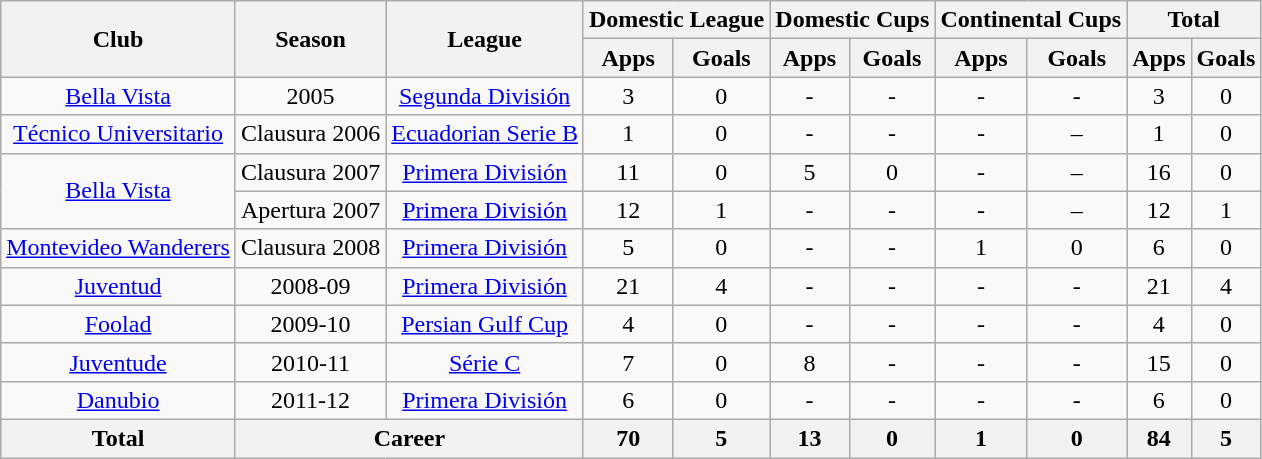<table class="wikitable" style="text-align: center;">
<tr>
<th rowspan="2">Club</th>
<th rowspan="2">Season</th>
<th rowspan="2">League</th>
<th colspan="2">Domestic League</th>
<th colspan="2">Domestic Cups</th>
<th colspan="2">Continental Cups</th>
<th colspan="2">Total</th>
</tr>
<tr>
<th>Apps</th>
<th>Goals</th>
<th>Apps</th>
<th>Goals</th>
<th>Apps</th>
<th>Goals</th>
<th>Apps</th>
<th>Goals</th>
</tr>
<tr>
<td rowspan="1" valign="center"><a href='#'>Bella Vista</a></td>
<td>2005</td>
<td><a href='#'>Segunda División</a></td>
<td>3</td>
<td>0</td>
<td>-</td>
<td>-</td>
<td>-</td>
<td>-</td>
<td>3</td>
<td>0</td>
</tr>
<tr>
<td rowspan="1" valign="center"><a href='#'>Técnico Universitario</a></td>
<td>Clausura 2006</td>
<td><a href='#'>Ecuadorian Serie B</a></td>
<td>1</td>
<td>0</td>
<td>-</td>
<td>-</td>
<td>-</td>
<td>–</td>
<td>1</td>
<td>0</td>
</tr>
<tr>
<td rowspan="2" valign="center"><a href='#'>Bella Vista</a></td>
<td>Clausura 2007</td>
<td><a href='#'>Primera División</a></td>
<td>11</td>
<td>0</td>
<td>5</td>
<td>0</td>
<td>-</td>
<td>–</td>
<td>16</td>
<td>0</td>
</tr>
<tr>
<td>Apertura 2007</td>
<td><a href='#'>Primera División</a></td>
<td>12</td>
<td>1</td>
<td>-</td>
<td>-</td>
<td>-</td>
<td>–</td>
<td>12</td>
<td>1</td>
</tr>
<tr>
<td rowspan="1" valign="center"><a href='#'>Montevideo Wanderers</a></td>
<td>Clausura 2008</td>
<td><a href='#'>Primera División</a></td>
<td>5</td>
<td>0</td>
<td>-</td>
<td>-</td>
<td>1</td>
<td>0</td>
<td>6</td>
<td>0</td>
</tr>
<tr>
<td rowspan="1" valign="center"><a href='#'>Juventud</a></td>
<td>2008-09</td>
<td><a href='#'>Primera División</a></td>
<td>21</td>
<td>4</td>
<td>-</td>
<td>-</td>
<td>-</td>
<td>-</td>
<td>21</td>
<td>4</td>
</tr>
<tr>
<td rowspan="1" valign="center"><a href='#'>Foolad</a></td>
<td>2009-10</td>
<td><a href='#'>Persian Gulf Cup</a></td>
<td>4</td>
<td>0</td>
<td>-</td>
<td>-</td>
<td>-</td>
<td>-</td>
<td>4</td>
<td>0</td>
</tr>
<tr>
<td rowspan="1" valign="center"><a href='#'>Juventude</a></td>
<td>2010-11</td>
<td><a href='#'>Série C</a></td>
<td>7</td>
<td>0</td>
<td>8</td>
<td>-</td>
<td>-</td>
<td>-</td>
<td>15</td>
<td>0</td>
</tr>
<tr>
<td rowspan="1" valign="center"><a href='#'>Danubio</a></td>
<td>2011-12</td>
<td><a href='#'>Primera División</a></td>
<td>6</td>
<td>0</td>
<td>-</td>
<td>-</td>
<td>-</td>
<td>-</td>
<td>6</td>
<td>0</td>
</tr>
<tr>
<th colspan="1">Total</th>
<th colspan="2">Career</th>
<th>70</th>
<th>5</th>
<th>13</th>
<th>0</th>
<th>1</th>
<th>0</th>
<th>84</th>
<th>5</th>
</tr>
</table>
